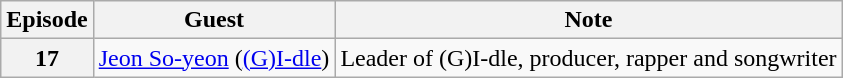<table class="wikitable" style=text-align:center>
<tr>
<th>Episode</th>
<th>Guest</th>
<th>Note</th>
</tr>
<tr>
<th>17</th>
<td><a href='#'>Jeon So-yeon</a> (<a href='#'>(G)I-dle</a>)<br></td>
<td>Leader of (G)I-dle, producer, rapper and songwriter</td>
</tr>
</table>
